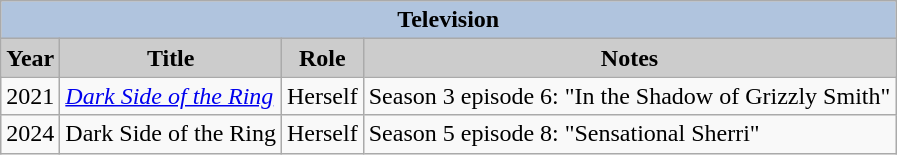<table class="wikitable">
<tr>
<th colspan=4 style="background:#B0C4DE;">Television</th>
</tr>
<tr>
<th style="background: #CCCCCC;">Year</th>
<th style="background: #CCCCCC;">Title</th>
<th style="background: #CCCCCC;">Role</th>
<th style="background: #CCCCCC;">Notes</th>
</tr>
<tr>
<td>2021</td>
<td><em><a href='#'>Dark Side of the Ring</a></em></td>
<td>Herself</td>
<td>Season 3 episode 6: "In the Shadow of Grizzly Smith"</td>
</tr>
<tr>
<td>2024</td>
<td>Dark Side of the Ring</td>
<td>Herself</td>
<td>Season 5 episode 8: "Sensational Sherri"</td>
</tr>
</table>
